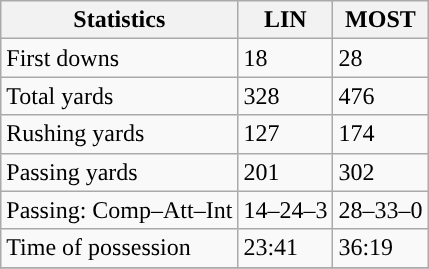<table class="wikitable" style="float: left;">
<tr>
<th>Statistics</th>
<th>LIN</th>
<th>MOST</th>
</tr>
<tr>
<td>First downs</td>
<td>18</td>
<td>28</td>
</tr>
<tr>
<td>Total yards</td>
<td>328</td>
<td>476</td>
</tr>
<tr>
<td>Rushing yards</td>
<td>127</td>
<td>174</td>
</tr>
<tr>
<td>Passing yards</td>
<td>201</td>
<td>302</td>
</tr>
<tr>
<td>Passing: Comp–Att–Int</td>
<td>14–24–3</td>
<td>28–33–0</td>
</tr>
<tr>
<td>Time of possession</td>
<td>23:41</td>
<td>36:19</td>
</tr>
<tr>
</tr>
</table>
